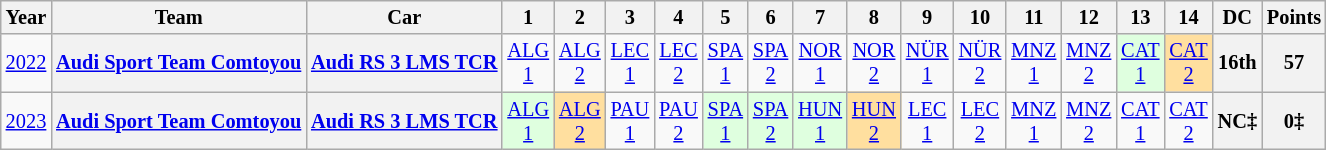<table class="wikitable" style="text-align:center; font-size:85%">
<tr>
<th>Year</th>
<th>Team</th>
<th>Car</th>
<th>1</th>
<th>2</th>
<th>3</th>
<th>4</th>
<th>5</th>
<th>6</th>
<th>7</th>
<th>8</th>
<th>9</th>
<th>10</th>
<th>11</th>
<th>12</th>
<th>13</th>
<th>14</th>
<th>DC</th>
<th>Points</th>
</tr>
<tr>
<td><a href='#'>2022</a></td>
<th><a href='#'>Audi Sport Team Comtoyou</a></th>
<th><a href='#'>Audi RS 3 LMS TCR</a></th>
<td><a href='#'>ALG<br>1</a></td>
<td><a href='#'>ALG<br>2</a></td>
<td><a href='#'>LEC<br>1</a></td>
<td><a href='#'>LEC<br>2</a></td>
<td><a href='#'>SPA<br>1</a></td>
<td><a href='#'>SPA<br>2</a></td>
<td><a href='#'>NOR<br>1</a></td>
<td><a href='#'>NOR<br>2</a></td>
<td><a href='#'>NÜR<br>1</a></td>
<td><a href='#'>NÜR<br>2</a></td>
<td><a href='#'>MNZ<br>1</a></td>
<td><a href='#'>MNZ<br>2</a></td>
<td style="background:#DFFFDF;"><a href='#'>CAT<br>1</a><br></td>
<td style="background:#FFDF9F;"><a href='#'>CAT<br>2</a><br></td>
<th>16th</th>
<th>57</th>
</tr>
<tr>
<td><a href='#'>2023</a></td>
<th><a href='#'>Audi Sport Team Comtoyou</a></th>
<th><a href='#'>Audi RS 3 LMS TCR</a></th>
<td style="background:#DFFFDF;"><a href='#'>ALG<br>1</a><br></td>
<td style="background:#FFDF9F;"><a href='#'>ALG<br>2</a><br></td>
<td><a href='#'>PAU<br>1</a></td>
<td><a href='#'>PAU<br>2</a></td>
<td style="background:#DFFFDF;"><a href='#'>SPA<br>1</a><br></td>
<td style="background:#DFFFDF;"><a href='#'>SPA<br>2</a><br></td>
<td style="background:#DFFFDF;"><a href='#'>HUN<br>1</a><br></td>
<td style="background:#FFDF9F;"><a href='#'>HUN<br>2</a><br></td>
<td><a href='#'>LEC<br>1</a></td>
<td><a href='#'>LEC<br>2</a></td>
<td><a href='#'>MNZ<br>1</a></td>
<td><a href='#'>MNZ<br>2</a></td>
<td><a href='#'>CAT<br>1</a></td>
<td><a href='#'>CAT<br>2</a></td>
<th>NC‡</th>
<th>0‡</th>
</tr>
</table>
